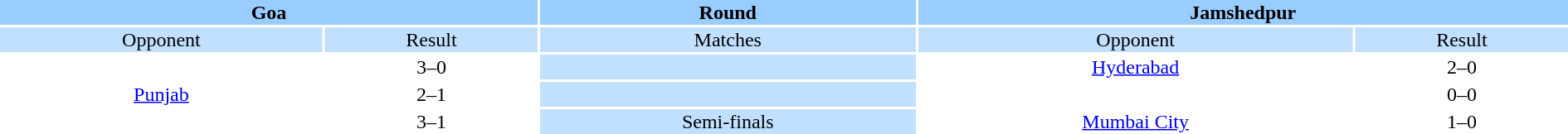<table style="width:100%; text-align:center;">
<tr style="vertical-align:top; background:#9cf;">
<th colspan=2 style="width:1*">Goa</th>
<th>Round</th>
<th colspan=2 style="width:1*">Jamshedpur</th>
</tr>
<tr style="vertical-align:top; background:#c1e0ff;">
<td>Opponent</td>
<td>Result</td>
<td style="background:#c1e0ff;">Matches</td>
<td>Opponent</td>
<td>Result</td>
</tr>
<tr>
<td></td>
<td>3–0</td>
<td style="background:#c1e0ff;"></td>
<td><a href='#'>Hyderabad</a></td>
<td>2–0</td>
</tr>
<tr>
<td><a href='#'>Punjab</a></td>
<td>2–1</td>
<td style="background:#c1e0ff;"></td>
<td></td>
<td>0–0<br></td>
</tr>
<tr>
<td></td>
<td>3–1</td>
<td style="background:#c1e0ff;">Semi-finals</td>
<td><a href='#'>Mumbai City</a></td>
<td>1–0</td>
</tr>
</table>
